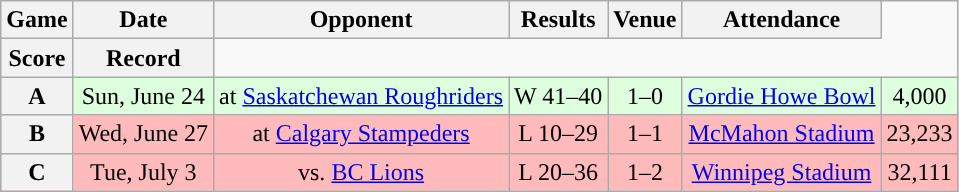<table class="wikitable" style="text-align:center">
<tr>
<th>Game</th>
<th>Date</th>
<th>Opponent</th>
<th>Results</th>
<th>Venue</th>
<th>Attendance</th>
</tr>
<tr>
<th>Score</th>
<th>Record</th>
</tr>
<tr style="background:#ddffdd">
<th>A</th>
<td>Sun, June 24</td>
<td>at <a href='#'>Saskatchewan Roughriders</a></td>
<td>W 41–40</td>
<td>1–0</td>
<td><a href='#'>Gordie Howe Bowl</a></td>
<td>4,000</td>
</tr>
<tr style="background:#ffbbbb">
<th>B</th>
<td>Wed, June 27</td>
<td>at <a href='#'>Calgary Stampeders</a></td>
<td>L 10–29</td>
<td>1–1</td>
<td><a href='#'>McMahon Stadium</a></td>
<td>23,233</td>
</tr>
<tr style="background:#ffbbbb">
<th>C</th>
<td>Tue, July 3</td>
<td>vs. <a href='#'>BC Lions</a></td>
<td>L 20–36</td>
<td>1–2</td>
<td><a href='#'>Winnipeg Stadium</a></td>
<td>32,111</td>
</tr>
</table>
